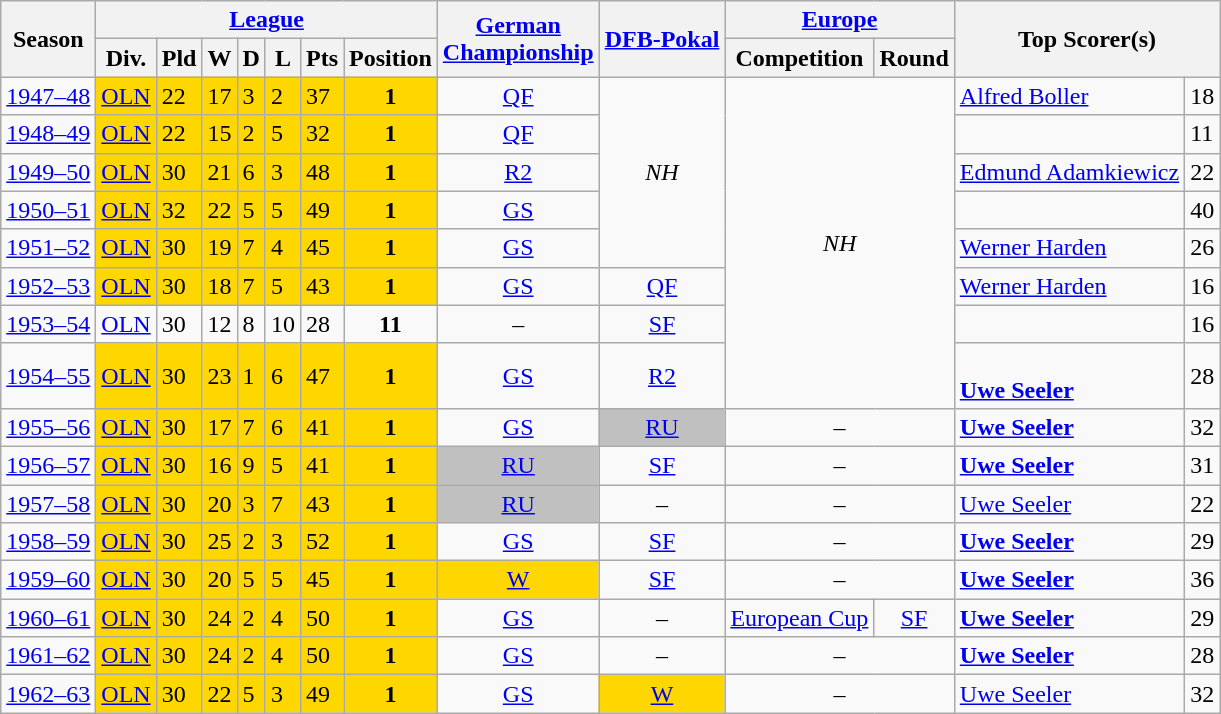<table class="wikitable">
<tr>
<th rowspan="2">Season</th>
<th colspan="7"><a href='#'>League</a></th>
<th rowspan="2"><a href='#'>German<br>Championship</a></th>
<th rowspan="2"><a href='#'>DFB-Pokal</a></th>
<th colspan="2"><a href='#'>Europe</a></th>
<th colspan="2" rowspan="2">Top Scorer(s)</th>
</tr>
<tr>
<th>Div.</th>
<th>Pld</th>
<th>W</th>
<th>D</th>
<th>L</th>
<th>Pts</th>
<th>Position</th>
<th>Competition</th>
<th>Round</th>
</tr>
<tr>
<td><a href='#'>1947–48</a></td>
<td bgcolor="gold"><a href='#'>OLN</a></td>
<td bgcolor="gold">22</td>
<td bgcolor="gold">17</td>
<td bgcolor="gold">3</td>
<td bgcolor="gold">2</td>
<td bgcolor="gold">37</td>
<td align="center" bgcolor="gold"><strong>1</strong></td>
<td align="center"><a href='#'>QF</a></td>
<td rowspan="5" align="center"><em>NH</em></td>
<td colspan="2" rowspan="8" align="center"><em>NH</em></td>
<td> <a href='#'>Alfred Boller</a></td>
<td>18</td>
</tr>
<tr>
<td><a href='#'>1948–49</a></td>
<td bgcolor="gold"><a href='#'>OLN</a></td>
<td bgcolor="gold">22</td>
<td bgcolor="gold">15</td>
<td bgcolor="gold">2</td>
<td bgcolor="gold">5</td>
<td bgcolor="gold">32</td>
<td align="center" bgcolor="gold"><strong>1</strong></td>
<td align="center"><a href='#'>QF</a></td>
<td> </td>
<td>11</td>
</tr>
<tr>
<td><a href='#'>1949–50</a></td>
<td bgcolor="gold"><a href='#'>OLN</a></td>
<td bgcolor="gold">30</td>
<td bgcolor="gold">21</td>
<td bgcolor="gold">6</td>
<td bgcolor="gold">3</td>
<td bgcolor="gold">48</td>
<td align="center" bgcolor="gold"><strong>1</strong></td>
<td align="center"><a href='#'>R2</a></td>
<td> <a href='#'>Edmund Adamkiewicz</a></td>
<td>22</td>
</tr>
<tr>
<td><a href='#'>1950–51</a></td>
<td bgcolor="gold"><a href='#'>OLN</a></td>
<td bgcolor="gold">32</td>
<td bgcolor="gold">22</td>
<td bgcolor="gold">5</td>
<td bgcolor="gold">5</td>
<td bgcolor="gold">49</td>
<td align="center" bgcolor="gold"><strong>1</strong></td>
<td align="center"><a href='#'>GS</a></td>
<td><strong> </strong></td>
<td>40</td>
</tr>
<tr>
<td><a href='#'>1951–52</a></td>
<td bgcolor="gold"><a href='#'>OLN</a></td>
<td bgcolor="gold">30</td>
<td bgcolor="gold">19</td>
<td bgcolor="gold">7</td>
<td bgcolor="gold">4</td>
<td bgcolor="gold">45</td>
<td align="center" bgcolor="gold"><strong>1</strong></td>
<td align="center"><a href='#'>GS</a></td>
<td> <a href='#'>Werner Harden</a><br></td>
<td>26</td>
</tr>
<tr>
<td><a href='#'>1952–53</a></td>
<td bgcolor="gold"><a href='#'>OLN</a></td>
<td bgcolor="gold">30</td>
<td bgcolor="gold">18</td>
<td bgcolor="gold">7</td>
<td bgcolor="gold">5</td>
<td bgcolor="gold">43</td>
<td align="center" bgcolor="gold"><strong>1</strong></td>
<td align="center"><a href='#'>GS</a></td>
<td align="center"><a href='#'>QF</a></td>
<td> <a href='#'>Werner Harden</a><br> </td>
<td>16</td>
</tr>
<tr>
<td><a href='#'>1953–54</a></td>
<td><a href='#'>OLN</a></td>
<td>30</td>
<td>12</td>
<td>8</td>
<td>10</td>
<td>28</td>
<td align="center"><strong>11</strong></td>
<td align="center">–</td>
<td align="center"><a href='#'>SF</a></td>
<td> </td>
<td>16</td>
</tr>
<tr>
<td><a href='#'>1954–55</a></td>
<td bgcolor="gold"><a href='#'>OLN</a></td>
<td bgcolor="gold">30</td>
<td bgcolor="gold">23</td>
<td bgcolor="gold">1</td>
<td bgcolor="gold">6</td>
<td bgcolor="gold">47</td>
<td align="center" bgcolor="gold"><strong>1</strong></td>
<td align="center"><a href='#'>GS</a></td>
<td align="center"><a href='#'>R2</a></td>
<td><strong> <br> <a href='#'>Uwe Seeler</a></strong></td>
<td>28</td>
</tr>
<tr>
<td><a href='#'>1955–56</a></td>
<td bgcolor="gold"><a href='#'>OLN</a></td>
<td bgcolor="gold">30</td>
<td bgcolor="gold">17</td>
<td bgcolor="gold">7</td>
<td bgcolor="gold">6</td>
<td bgcolor="gold">41</td>
<td align="center" bgcolor="gold"><strong>1</strong></td>
<td align="center"><a href='#'>GS</a></td>
<td align="center" bgcolor="silver"><a href='#'>RU</a></td>
<td colspan="2" align="center">–</td>
<td><strong> <a href='#'>Uwe Seeler</a></strong></td>
<td>32</td>
</tr>
<tr>
<td><a href='#'>1956–57</a></td>
<td bgcolor="gold"><a href='#'>OLN</a></td>
<td bgcolor="gold">30</td>
<td bgcolor="gold">16</td>
<td bgcolor="gold">9</td>
<td bgcolor="gold">5</td>
<td bgcolor="gold">41</td>
<td align="center" bgcolor="gold"><strong>1</strong></td>
<td align="center" bgcolor="silver"><a href='#'>RU</a></td>
<td align="center"><a href='#'>SF</a></td>
<td colspan="2" align="center">–</td>
<td><strong> <a href='#'>Uwe Seeler</a></strong></td>
<td>31</td>
</tr>
<tr>
<td><a href='#'>1957–58</a></td>
<td bgcolor="gold"><a href='#'>OLN</a></td>
<td bgcolor="gold">30</td>
<td bgcolor="gold">20</td>
<td bgcolor="gold">3</td>
<td bgcolor="gold">7</td>
<td bgcolor="gold">43</td>
<td align="center" bgcolor="gold"><strong>1</strong></td>
<td align="center" bgcolor="silver"><a href='#'>RU</a></td>
<td align="center">–</td>
<td colspan="2" align="center">–</td>
<td> <a href='#'>Uwe Seeler</a></td>
<td>22</td>
</tr>
<tr>
<td><a href='#'>1958–59</a></td>
<td bgcolor="gold"><a href='#'>OLN</a></td>
<td bgcolor="gold">30</td>
<td bgcolor="gold">25</td>
<td bgcolor="gold">2</td>
<td bgcolor="gold">3</td>
<td bgcolor="gold">52</td>
<td align="center" bgcolor="gold"><strong>1</strong></td>
<td align="center"><a href='#'>GS</a></td>
<td align="center"><a href='#'>SF</a></td>
<td colspan="2" align="center">–</td>
<td><strong> <a href='#'>Uwe Seeler</a></strong></td>
<td>29</td>
</tr>
<tr>
<td><a href='#'>1959–60</a></td>
<td bgcolor="gold"><a href='#'>OLN</a></td>
<td bgcolor="gold">30</td>
<td bgcolor="gold">20</td>
<td bgcolor="gold">5</td>
<td bgcolor="gold">5</td>
<td bgcolor="gold">45</td>
<td align="center" bgcolor="gold"><strong>1</strong></td>
<td align="center" bgcolor="gold"><a href='#'>W</a></td>
<td align="center"><a href='#'>SF</a></td>
<td colspan="2" align="center">–</td>
<td><strong> <a href='#'>Uwe Seeler</a></strong></td>
<td>36</td>
</tr>
<tr>
<td><a href='#'>1960–61</a></td>
<td bgcolor="gold"><a href='#'>OLN</a></td>
<td bgcolor="gold">30</td>
<td bgcolor="gold">24</td>
<td bgcolor="gold">2</td>
<td bgcolor="gold">4</td>
<td bgcolor="gold">50</td>
<td align="center" bgcolor="gold"><strong>1</strong></td>
<td align="center"><a href='#'>GS</a></td>
<td align="center">–</td>
<td><a href='#'>European Cup</a></td>
<td align="center"><a href='#'>SF</a></td>
<td><strong> <a href='#'>Uwe Seeler</a></strong></td>
<td>29</td>
</tr>
<tr>
<td><a href='#'>1961–62</a></td>
<td bgcolor="gold"><a href='#'>OLN</a></td>
<td bgcolor="gold">30</td>
<td bgcolor="gold">24</td>
<td bgcolor="gold">2</td>
<td bgcolor="gold">4</td>
<td bgcolor="gold">50</td>
<td align="center" bgcolor="gold"><strong>1</strong></td>
<td align="center"><a href='#'>GS</a></td>
<td align="center">–</td>
<td colspan="2" align="center">–</td>
<td><strong> <a href='#'>Uwe Seeler</a></strong></td>
<td>28</td>
</tr>
<tr>
<td><a href='#'>1962–63</a></td>
<td bgcolor="gold"><a href='#'>OLN</a></td>
<td bgcolor="gold">30</td>
<td bgcolor="gold">22</td>
<td bgcolor="gold">5</td>
<td bgcolor="gold">3</td>
<td bgcolor="gold">49</td>
<td align="center" bgcolor="gold"><strong>1</strong></td>
<td align="center"><a href='#'>GS</a></td>
<td align="center" bgcolor="gold"><a href='#'>W</a></td>
<td colspan="2" align="center">–</td>
<td> <a href='#'>Uwe Seeler</a></td>
<td>32</td>
</tr>
</table>
